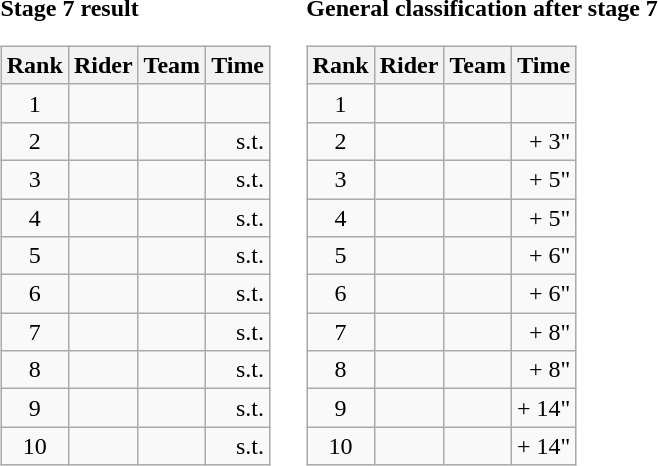<table>
<tr>
<td><strong>Stage 7 result</strong><br><table class="wikitable">
<tr>
<th scope="col">Rank</th>
<th scope="col">Rider</th>
<th scope="col">Team</th>
<th scope="col">Time</th>
</tr>
<tr>
<td style="text-align:center;">1</td>
<td> </td>
<td></td>
<td style="text-align:right;"></td>
</tr>
<tr>
<td style="text-align:center;">2</td>
<td></td>
<td></td>
<td style="text-align:right;">s.t.</td>
</tr>
<tr>
<td style="text-align:center;">3</td>
<td></td>
<td></td>
<td style="text-align:right;">s.t.</td>
</tr>
<tr>
<td style="text-align:center;">4</td>
<td> </td>
<td></td>
<td style="text-align:right;">s.t.</td>
</tr>
<tr>
<td style="text-align:center;">5</td>
<td></td>
<td></td>
<td style="text-align:right;">s.t.</td>
</tr>
<tr>
<td style="text-align:center;">6</td>
<td></td>
<td></td>
<td style="text-align:right;">s.t.</td>
</tr>
<tr>
<td style="text-align:center;">7</td>
<td></td>
<td></td>
<td style="text-align:right;">s.t.</td>
</tr>
<tr>
<td style="text-align:center;">8</td>
<td></td>
<td></td>
<td style="text-align:right;">s.t.</td>
</tr>
<tr>
<td style="text-align:center;">9</td>
<td></td>
<td></td>
<td style="text-align:right;">s.t.</td>
</tr>
<tr>
<td style="text-align:center;">10</td>
<td></td>
<td></td>
<td style="text-align:right;">s.t.</td>
</tr>
</table>
</td>
<td></td>
<td><strong>General classification after stage 7</strong><br><table class="wikitable">
<tr>
<th scope="col">Rank</th>
<th scope="col">Rider</th>
<th scope="col">Team</th>
<th scope="col">Time</th>
</tr>
<tr>
<td style="text-align:center;">1</td>
<td>  </td>
<td></td>
<td style="text-align:right;"></td>
</tr>
<tr>
<td style="text-align:center;">2</td>
<td></td>
<td></td>
<td style="text-align:right;">+ 3"</td>
</tr>
<tr>
<td style="text-align:center;">3</td>
<td> </td>
<td></td>
<td style="text-align:right;">+ 5"</td>
</tr>
<tr>
<td style="text-align:center;">4</td>
<td> </td>
<td></td>
<td style="text-align:right;">+ 5"</td>
</tr>
<tr>
<td style="text-align:center;">5</td>
<td> </td>
<td></td>
<td style="text-align:right;">+ 6"</td>
</tr>
<tr>
<td style="text-align:center;">6</td>
<td></td>
<td></td>
<td style="text-align:right;">+ 6"</td>
</tr>
<tr>
<td style="text-align:center;">7</td>
<td></td>
<td></td>
<td style="text-align:right;">+ 8"</td>
</tr>
<tr>
<td style="text-align:center;">8</td>
<td></td>
<td></td>
<td style="text-align:right;">+ 8"</td>
</tr>
<tr>
<td style="text-align:center;">9</td>
<td></td>
<td></td>
<td style="text-align:right;">+ 14"</td>
</tr>
<tr>
<td style="text-align:center;">10</td>
<td></td>
<td></td>
<td style="text-align:right;">+ 14"</td>
</tr>
</table>
</td>
</tr>
</table>
